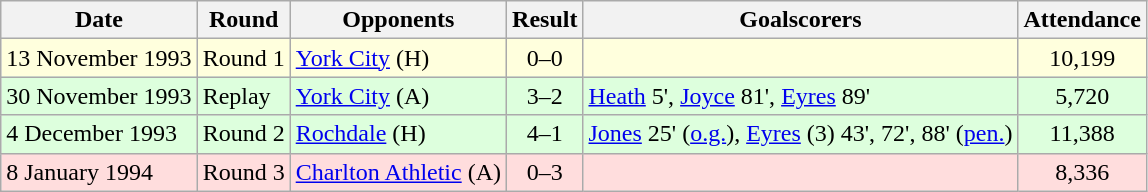<table class="wikitable">
<tr>
<th>Date</th>
<th>Round</th>
<th>Opponents</th>
<th>Result</th>
<th>Goalscorers</th>
<th>Attendance</th>
</tr>
<tr bgcolor="#ffffdd">
<td>13 November 1993</td>
<td>Round 1</td>
<td><a href='#'>York City</a> (H)</td>
<td align="center">0–0</td>
<td></td>
<td align="center">10,199</td>
</tr>
<tr bgcolor="#ddffdd">
<td>30 November 1993</td>
<td>Replay</td>
<td><a href='#'>York City</a> (A)</td>
<td align="center">3–2</td>
<td><a href='#'>Heath</a> 5', <a href='#'>Joyce</a> 81', <a href='#'>Eyres</a> 89'</td>
<td align="center">5,720</td>
</tr>
<tr bgcolor="#ddffdd">
<td>4 December 1993</td>
<td>Round 2</td>
<td><a href='#'>Rochdale</a> (H)</td>
<td align="center">4–1</td>
<td><a href='#'>Jones</a> 25' (<a href='#'>o.g.</a>), <a href='#'>Eyres</a> (3) 43', 72', 88' (<a href='#'>pen.</a>)</td>
<td align="center">11,388</td>
</tr>
<tr bgcolor="#ffdddd">
<td>8 January 1994</td>
<td>Round 3</td>
<td><a href='#'>Charlton Athletic</a> (A)</td>
<td align="center">0–3</td>
<td></td>
<td align="center">8,336</td>
</tr>
</table>
